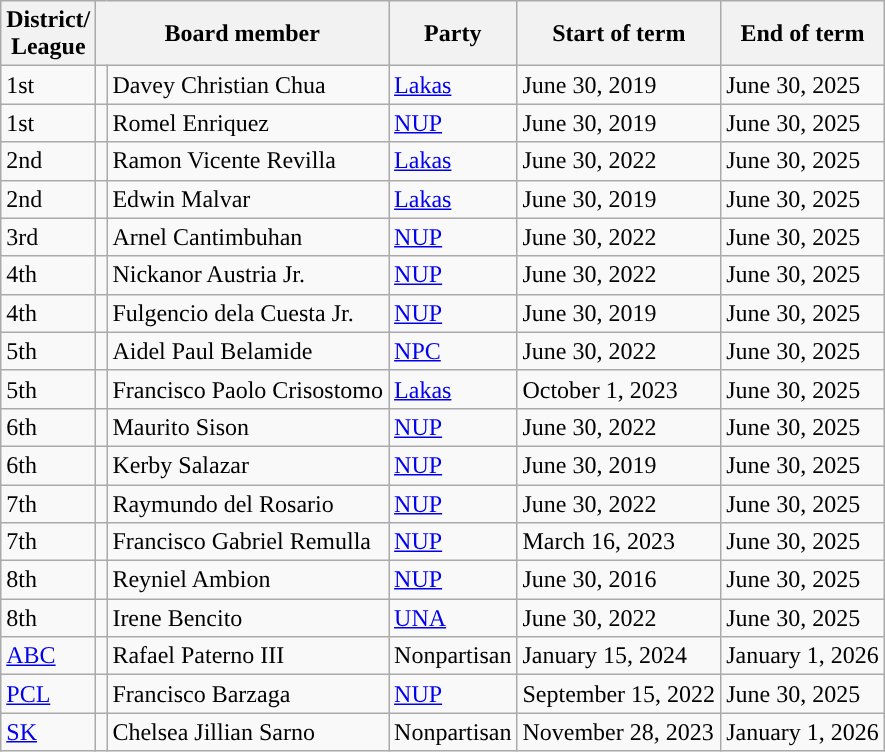<table class="wikitable">
<tr>
<th>District/<br>League</th>
<th colspan="2">Board member</th>
<th>Party</th>
<th>Start of term</th>
<th>End of term</th>
</tr>
<tr>
<td>1st</td>
<td></td>
<td>Davey Christian Chua</td>
<td><a href='#'>Lakas</a></td>
<td>June 30, 2019</td>
<td>June 30, 2025</td>
</tr>
<tr>
<td>1st</td>
<td></td>
<td>Romel Enriquez</td>
<td><a href='#'>NUP</a></td>
<td>June 30, 2019</td>
<td>June 30, 2025</td>
</tr>
<tr>
<td>2nd</td>
<td></td>
<td>Ramon Vicente Revilla</td>
<td><a href='#'>Lakas</a></td>
<td>June 30, 2022</td>
<td>June 30, 2025</td>
</tr>
<tr>
<td>2nd</td>
<td></td>
<td>Edwin Malvar</td>
<td><a href='#'>Lakas</a></td>
<td>June 30, 2019</td>
<td>June 30, 2025</td>
</tr>
<tr>
<td>3rd</td>
<td></td>
<td>Arnel Cantimbuhan</td>
<td><a href='#'>NUP</a></td>
<td>June 30, 2022</td>
<td>June 30, 2025</td>
</tr>
<tr>
<td>4th</td>
<td></td>
<td>Nickanor Austria Jr.</td>
<td><a href='#'>NUP</a></td>
<td>June 30, 2022</td>
<td>June 30, 2025</td>
</tr>
<tr>
<td>4th</td>
<td></td>
<td>Fulgencio dela Cuesta Jr.</td>
<td><a href='#'>NUP</a></td>
<td>June 30, 2019</td>
<td>June 30, 2025</td>
</tr>
<tr>
<td>5th</td>
<td></td>
<td>Aidel Paul Belamide</td>
<td><a href='#'>NPC</a></td>
<td>June 30, 2022</td>
<td>June 30, 2025</td>
</tr>
<tr>
<td>5th</td>
<td></td>
<td>Francisco Paolo Crisostomo</td>
<td><a href='#'>Lakas</a></td>
<td>October 1, 2023</td>
<td>June 30, 2025</td>
</tr>
<tr>
<td>6th</td>
<td></td>
<td>Maurito Sison</td>
<td><a href='#'>NUP</a></td>
<td>June 30, 2022</td>
<td>June 30, 2025</td>
</tr>
<tr>
<td>6th</td>
<td></td>
<td>Kerby Salazar</td>
<td><a href='#'>NUP</a></td>
<td>June 30, 2019</td>
<td>June 30, 2025</td>
</tr>
<tr>
<td>7th</td>
<td></td>
<td>Raymundo del Rosario</td>
<td><a href='#'>NUP</a></td>
<td>June 30, 2022</td>
<td>June 30, 2025</td>
</tr>
<tr>
<td>7th</td>
<td></td>
<td>Francisco Gabriel Remulla</td>
<td><a href='#'>NUP</a></td>
<td>March 16, 2023</td>
<td>June 30, 2025</td>
</tr>
<tr>
<td>8th</td>
<td></td>
<td>Reyniel Ambion</td>
<td><a href='#'>NUP</a></td>
<td>June 30, 2016</td>
<td>June 30, 2025</td>
</tr>
<tr>
<td>8th</td>
<td></td>
<td>Irene Bencito</td>
<td><a href='#'>UNA</a></td>
<td>June 30, 2022</td>
<td>June 30, 2025</td>
</tr>
<tr>
<td><a href='#'>ABC</a></td>
<td></td>
<td>Rafael Paterno III</td>
<td>Nonpartisan</td>
<td>January 15, 2024</td>
<td>January 1, 2026</td>
</tr>
<tr>
<td><a href='#'>PCL</a></td>
<td></td>
<td>Francisco Barzaga</td>
<td><a href='#'>NUP</a></td>
<td>September 15, 2022</td>
<td>June 30, 2025</td>
</tr>
<tr>
<td><a href='#'>SK</a></td>
<td></td>
<td>Chelsea Jillian Sarno</td>
<td>Nonpartisan</td>
<td>November 28, 2023</td>
<td>January 1, 2026</td>
</tr>
</table>
